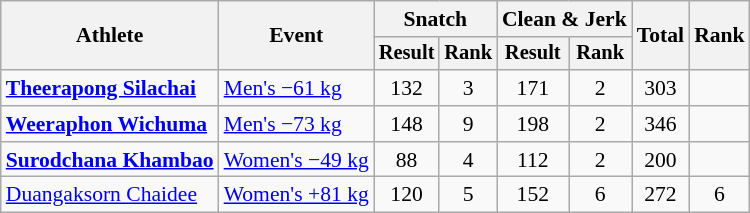<table class="wikitable" style="font-size:90%">
<tr>
<th rowspan="2">Athlete</th>
<th rowspan="2">Event</th>
<th colspan="2">Snatch</th>
<th colspan="2">Clean & Jerk</th>
<th rowspan="2">Total</th>
<th rowspan="2">Rank</th>
</tr>
<tr style="font-size:95%">
<th>Result</th>
<th>Rank</th>
<th>Result</th>
<th>Rank</th>
</tr>
<tr align=center>
<td align=left><strong><a href='#'>Theerapong Silachai</a></strong></td>
<td align=left><a href='#'>Men's −61 kg</a></td>
<td>132</td>
<td>3</td>
<td>171</td>
<td>2</td>
<td>303</td>
<td></td>
</tr>
<tr align=center>
<td align=left><strong><a href='#'>Weeraphon Wichuma</a></strong></td>
<td align=left><a href='#'>Men's −73 kg</a></td>
<td>148</td>
<td>9</td>
<td>198 <strong></strong></td>
<td>2</td>
<td>346</td>
<td></td>
</tr>
<tr align=center>
<td align=left><strong><a href='#'>Surodchana Khambao</a></strong></td>
<td align=left><a href='#'>Women's −49 kg</a></td>
<td>88</td>
<td>4</td>
<td>112</td>
<td>2</td>
<td>200</td>
<td></td>
</tr>
<tr align=center>
<td align=left><a href='#'>Duangaksorn Chaidee</a></td>
<td align=left><a href='#'>Women's +81 kg</a></td>
<td>120</td>
<td>5</td>
<td>152</td>
<td>6</td>
<td>272</td>
<td>6</td>
</tr>
</table>
